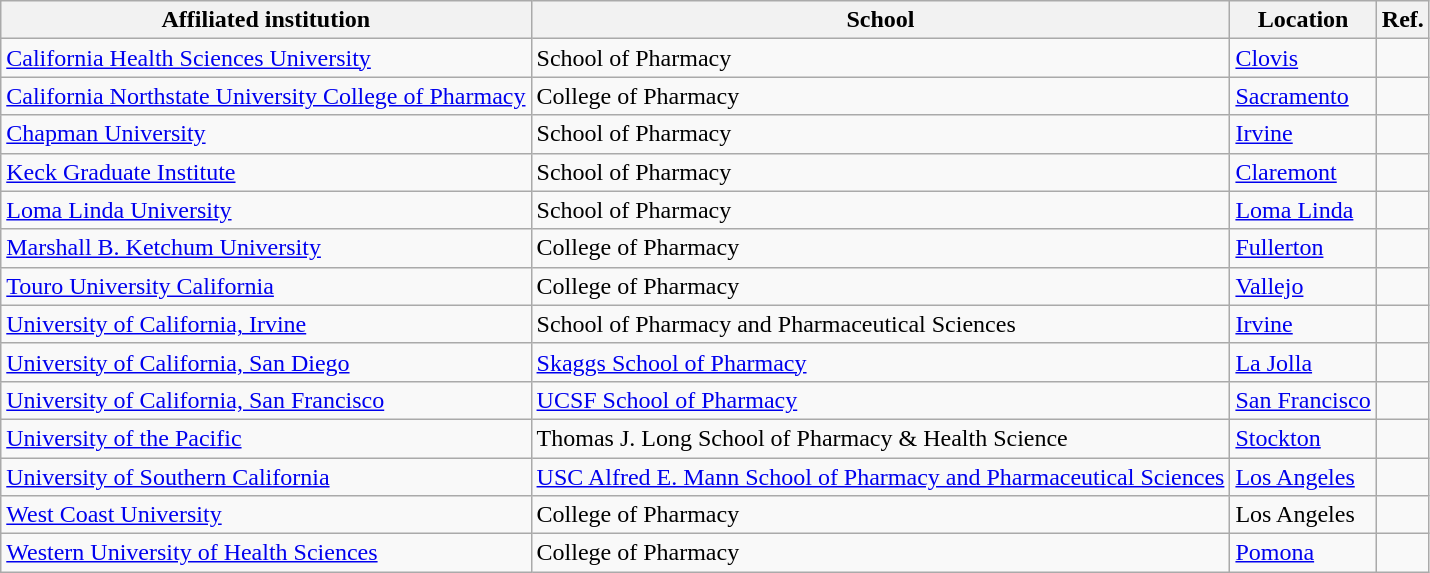<table class="wikitable sortable">
<tr>
<th>Affiliated institution</th>
<th>School</th>
<th>Location</th>
<th>Ref.</th>
</tr>
<tr>
<td><a href='#'>California Health Sciences University</a></td>
<td>School of Pharmacy</td>
<td><a href='#'>Clovis</a></td>
<td></td>
</tr>
<tr>
<td><a href='#'>California Northstate University College of Pharmacy</a></td>
<td>College of Pharmacy</td>
<td><a href='#'>Sacramento</a></td>
<td></td>
</tr>
<tr |->
<td><a href='#'>Chapman University</a></td>
<td>School of Pharmacy</td>
<td><a href='#'>Irvine</a></td>
<td></td>
</tr>
<tr>
<td><a href='#'>Keck Graduate Institute</a></td>
<td>School of Pharmacy</td>
<td><a href='#'>Claremont</a></td>
<td></td>
</tr>
<tr>
<td><a href='#'>Loma Linda University</a></td>
<td>School of Pharmacy</td>
<td><a href='#'>Loma Linda</a></td>
<td></td>
</tr>
<tr>
<td><a href='#'>Marshall B. Ketchum University</a></td>
<td>College of Pharmacy</td>
<td><a href='#'>Fullerton</a></td>
<td></td>
</tr>
<tr>
<td><a href='#'>Touro University California</a></td>
<td>College of Pharmacy</td>
<td><a href='#'>Vallejo</a></td>
<td></td>
</tr>
<tr>
<td><a href='#'>University of California, Irvine</a></td>
<td>School of Pharmacy and Pharmaceutical Sciences</td>
<td><a href='#'>Irvine</a></td>
<td></td>
</tr>
<tr>
<td><a href='#'>University of California, San Diego</a></td>
<td><a href='#'>Skaggs School of Pharmacy</a></td>
<td><a href='#'>La Jolla</a></td>
<td></td>
</tr>
<tr>
<td><a href='#'>University of California, San Francisco</a></td>
<td><a href='#'>UCSF School of Pharmacy</a></td>
<td><a href='#'>San Francisco</a></td>
<td></td>
</tr>
<tr>
<td><a href='#'>University of the Pacific</a></td>
<td>Thomas J. Long School of Pharmacy & Health Science</td>
<td><a href='#'>Stockton</a></td>
<td></td>
</tr>
<tr>
<td><a href='#'>University of Southern California</a></td>
<td><a href='#'>USC Alfred E. Mann School of Pharmacy and Pharmaceutical Sciences</a></td>
<td><a href='#'>Los Angeles</a></td>
<td></td>
</tr>
<tr>
<td><a href='#'>West Coast University</a></td>
<td>College of Pharmacy</td>
<td>Los Angeles</td>
<td></td>
</tr>
<tr>
<td><a href='#'>Western University of Health Sciences</a></td>
<td>College of Pharmacy</td>
<td><a href='#'>Pomona</a></td>
<td></td>
</tr>
</table>
